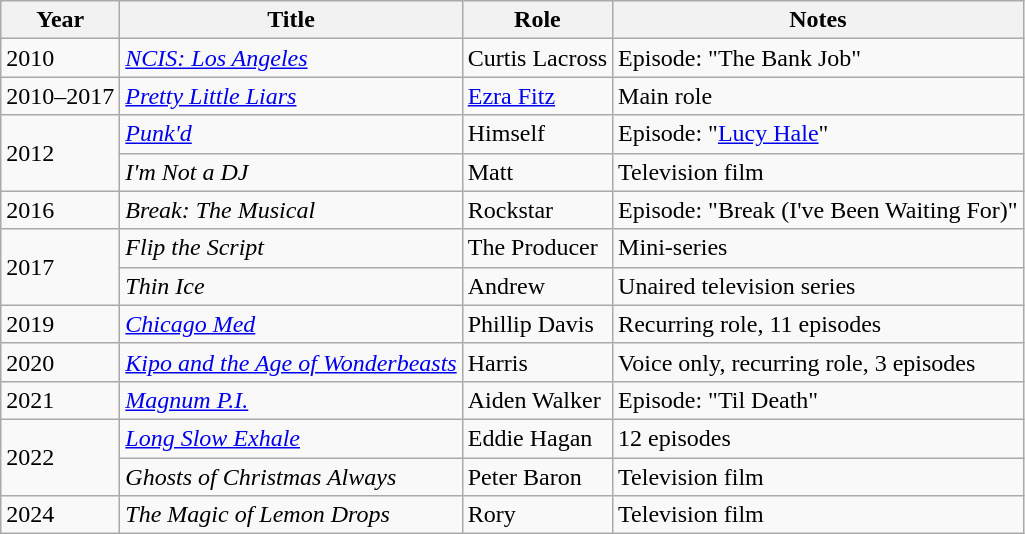<table class="wikitable sortable">
<tr>
<th>Year</th>
<th>Title</th>
<th>Role</th>
<th class="unsortable">Notes</th>
</tr>
<tr>
<td>2010</td>
<td><em><a href='#'>NCIS: Los Angeles</a></em></td>
<td>Curtis Lacross</td>
<td>Episode: "The Bank Job"</td>
</tr>
<tr>
<td>2010–2017</td>
<td><em><a href='#'>Pretty Little Liars</a></em></td>
<td><a href='#'>Ezra Fitz</a></td>
<td>Main role</td>
</tr>
<tr>
<td rowspan="2">2012</td>
<td><em><a href='#'>Punk'd</a></em></td>
<td>Himself</td>
<td>Episode: "<a href='#'>Lucy Hale</a>"</td>
</tr>
<tr>
<td><em>I'm Not a DJ</em></td>
<td>Matt</td>
<td>Television film</td>
</tr>
<tr>
<td>2016</td>
<td><em>Break: The Musical</em></td>
<td>Rockstar</td>
<td>Episode: "Break (I've Been Waiting For)"</td>
</tr>
<tr>
<td rowspan="2">2017</td>
<td><em>Flip the Script</em></td>
<td>The Producer</td>
<td>Mini-series</td>
</tr>
<tr>
<td><em>Thin Ice</em></td>
<td>Andrew</td>
<td>Unaired television series</td>
</tr>
<tr>
<td>2019</td>
<td><em><a href='#'>Chicago Med</a></em></td>
<td>Phillip Davis</td>
<td>Recurring role, 11 episodes</td>
</tr>
<tr>
<td>2020</td>
<td><em><a href='#'>Kipo and the Age of Wonderbeasts</a></em></td>
<td>Harris</td>
<td>Voice only, recurring role, 3 episodes</td>
</tr>
<tr>
<td>2021</td>
<td><em><a href='#'>Magnum P.I.</a></em></td>
<td>Aiden Walker</td>
<td>Episode: "Til Death"</td>
</tr>
<tr>
<td rowspan="2">2022</td>
<td><em><a href='#'>Long Slow Exhale</a></em></td>
<td>Eddie Hagan</td>
<td>12 episodes</td>
</tr>
<tr>
<td><em>Ghosts of Christmas Always</em></td>
<td>Peter Baron</td>
<td>Television film</td>
</tr>
<tr>
<td>2024</td>
<td><em>The Magic of Lemon Drops</em></td>
<td>Rory</td>
<td>Television film</td>
</tr>
</table>
